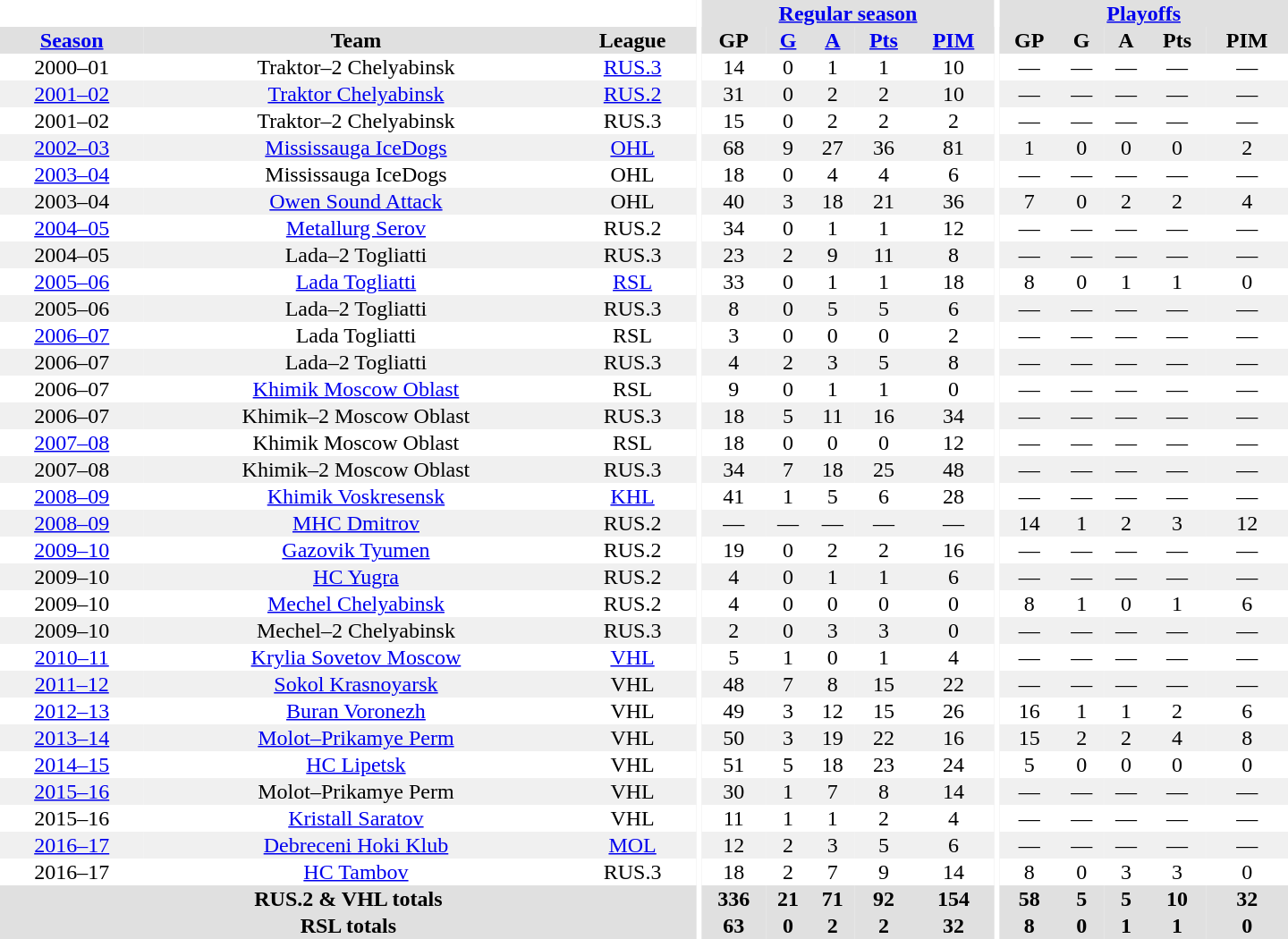<table border="0" cellpadding="1" cellspacing="0" style="text-align:center; width:60em">
<tr bgcolor="#e0e0e0">
<th colspan="3" bgcolor="#ffffff"></th>
<th rowspan="99" bgcolor="#ffffff"></th>
<th colspan="5"><a href='#'>Regular season</a></th>
<th rowspan="99" bgcolor="#ffffff"></th>
<th colspan="5"><a href='#'>Playoffs</a></th>
</tr>
<tr bgcolor="#e0e0e0">
<th><a href='#'>Season</a></th>
<th>Team</th>
<th>League</th>
<th>GP</th>
<th><a href='#'>G</a></th>
<th><a href='#'>A</a></th>
<th><a href='#'>Pts</a></th>
<th><a href='#'>PIM</a></th>
<th>GP</th>
<th>G</th>
<th>A</th>
<th>Pts</th>
<th>PIM</th>
</tr>
<tr>
<td>2000–01</td>
<td>Traktor–2 Chelyabinsk</td>
<td><a href='#'>RUS.3</a></td>
<td>14</td>
<td>0</td>
<td>1</td>
<td>1</td>
<td>10</td>
<td>—</td>
<td>—</td>
<td>—</td>
<td>—</td>
<td>—</td>
</tr>
<tr bgcolor="#f0f0f0">
<td><a href='#'>2001–02</a></td>
<td><a href='#'>Traktor Chelyabinsk</a></td>
<td><a href='#'>RUS.2</a></td>
<td>31</td>
<td>0</td>
<td>2</td>
<td>2</td>
<td>10</td>
<td>—</td>
<td>—</td>
<td>—</td>
<td>—</td>
<td>—</td>
</tr>
<tr>
<td>2001–02</td>
<td>Traktor–2 Chelyabinsk</td>
<td>RUS.3</td>
<td>15</td>
<td>0</td>
<td>2</td>
<td>2</td>
<td>2</td>
<td>—</td>
<td>—</td>
<td>—</td>
<td>—</td>
<td>—</td>
</tr>
<tr bgcolor="#f0f0f0">
<td><a href='#'>2002–03</a></td>
<td><a href='#'>Mississauga IceDogs</a></td>
<td><a href='#'>OHL</a></td>
<td>68</td>
<td>9</td>
<td>27</td>
<td>36</td>
<td>81</td>
<td>1</td>
<td>0</td>
<td>0</td>
<td>0</td>
<td>2</td>
</tr>
<tr>
<td><a href='#'>2003–04</a></td>
<td>Mississauga IceDogs</td>
<td>OHL</td>
<td>18</td>
<td>0</td>
<td>4</td>
<td>4</td>
<td>6</td>
<td>—</td>
<td>—</td>
<td>—</td>
<td>—</td>
<td>—</td>
</tr>
<tr bgcolor="#f0f0f0">
<td>2003–04</td>
<td><a href='#'>Owen Sound Attack</a></td>
<td>OHL</td>
<td>40</td>
<td>3</td>
<td>18</td>
<td>21</td>
<td>36</td>
<td>7</td>
<td>0</td>
<td>2</td>
<td>2</td>
<td>4</td>
</tr>
<tr>
<td><a href='#'>2004–05</a></td>
<td><a href='#'>Metallurg Serov</a></td>
<td>RUS.2</td>
<td>34</td>
<td>0</td>
<td>1</td>
<td>1</td>
<td>12</td>
<td>—</td>
<td>—</td>
<td>—</td>
<td>—</td>
<td>—</td>
</tr>
<tr bgcolor="#f0f0f0">
<td>2004–05</td>
<td>Lada–2 Togliatti</td>
<td>RUS.3</td>
<td>23</td>
<td>2</td>
<td>9</td>
<td>11</td>
<td>8</td>
<td>—</td>
<td>—</td>
<td>—</td>
<td>—</td>
<td>—</td>
</tr>
<tr>
<td><a href='#'>2005–06</a></td>
<td><a href='#'>Lada Togliatti</a></td>
<td><a href='#'>RSL</a></td>
<td>33</td>
<td>0</td>
<td>1</td>
<td>1</td>
<td>18</td>
<td>8</td>
<td>0</td>
<td>1</td>
<td>1</td>
<td>0</td>
</tr>
<tr bgcolor="#f0f0f0">
<td>2005–06</td>
<td>Lada–2 Togliatti</td>
<td>RUS.3</td>
<td>8</td>
<td>0</td>
<td>5</td>
<td>5</td>
<td>6</td>
<td>—</td>
<td>—</td>
<td>—</td>
<td>—</td>
<td>—</td>
</tr>
<tr>
<td><a href='#'>2006–07</a></td>
<td>Lada Togliatti</td>
<td>RSL</td>
<td>3</td>
<td>0</td>
<td>0</td>
<td>0</td>
<td>2</td>
<td>—</td>
<td>—</td>
<td>—</td>
<td>—</td>
<td>—</td>
</tr>
<tr bgcolor="#f0f0f0">
<td>2006–07</td>
<td>Lada–2 Togliatti</td>
<td>RUS.3</td>
<td>4</td>
<td>2</td>
<td>3</td>
<td>5</td>
<td>8</td>
<td>—</td>
<td>—</td>
<td>—</td>
<td>—</td>
<td>—</td>
</tr>
<tr>
<td>2006–07</td>
<td><a href='#'>Khimik Moscow Oblast</a></td>
<td>RSL</td>
<td>9</td>
<td>0</td>
<td>1</td>
<td>1</td>
<td>0</td>
<td>—</td>
<td>—</td>
<td>—</td>
<td>—</td>
<td>—</td>
</tr>
<tr bgcolor="#f0f0f0">
<td>2006–07</td>
<td>Khimik–2 Moscow Oblast</td>
<td>RUS.3</td>
<td>18</td>
<td>5</td>
<td>11</td>
<td>16</td>
<td>34</td>
<td>—</td>
<td>—</td>
<td>—</td>
<td>—</td>
<td>—</td>
</tr>
<tr>
<td><a href='#'>2007–08</a></td>
<td>Khimik Moscow Oblast</td>
<td>RSL</td>
<td>18</td>
<td>0</td>
<td>0</td>
<td>0</td>
<td>12</td>
<td>—</td>
<td>—</td>
<td>—</td>
<td>—</td>
<td>—</td>
</tr>
<tr bgcolor="#f0f0f0">
<td>2007–08</td>
<td>Khimik–2 Moscow Oblast</td>
<td>RUS.3</td>
<td>34</td>
<td>7</td>
<td>18</td>
<td>25</td>
<td>48</td>
<td>—</td>
<td>—</td>
<td>—</td>
<td>—</td>
<td>—</td>
</tr>
<tr>
<td><a href='#'>2008–09</a></td>
<td><a href='#'>Khimik Voskresensk</a></td>
<td><a href='#'>KHL</a></td>
<td>41</td>
<td>1</td>
<td>5</td>
<td>6</td>
<td>28</td>
<td>—</td>
<td>—</td>
<td>—</td>
<td>—</td>
<td>—</td>
</tr>
<tr bgcolor="#f0f0f0">
<td><a href='#'>2008–09</a></td>
<td><a href='#'>MHC Dmitrov</a></td>
<td>RUS.2</td>
<td>—</td>
<td>—</td>
<td>—</td>
<td>—</td>
<td>—</td>
<td>14</td>
<td>1</td>
<td>2</td>
<td>3</td>
<td>12</td>
</tr>
<tr>
<td><a href='#'>2009–10</a></td>
<td><a href='#'>Gazovik Tyumen</a></td>
<td>RUS.2</td>
<td>19</td>
<td>0</td>
<td>2</td>
<td>2</td>
<td>16</td>
<td>—</td>
<td>—</td>
<td>—</td>
<td>—</td>
<td>—</td>
</tr>
<tr bgcolor="#f0f0f0">
<td>2009–10</td>
<td><a href='#'>HC Yugra</a></td>
<td>RUS.2</td>
<td>4</td>
<td>0</td>
<td>1</td>
<td>1</td>
<td>6</td>
<td>—</td>
<td>—</td>
<td>—</td>
<td>—</td>
<td>—</td>
</tr>
<tr>
<td>2009–10</td>
<td><a href='#'>Mechel Chelyabinsk</a></td>
<td>RUS.2</td>
<td>4</td>
<td>0</td>
<td>0</td>
<td>0</td>
<td>0</td>
<td>8</td>
<td>1</td>
<td>0</td>
<td>1</td>
<td>6</td>
</tr>
<tr bgcolor="#f0f0f0">
<td>2009–10</td>
<td>Mechel–2 Chelyabinsk</td>
<td>RUS.3</td>
<td>2</td>
<td>0</td>
<td>3</td>
<td>3</td>
<td>0</td>
<td>—</td>
<td>—</td>
<td>—</td>
<td>—</td>
<td>—</td>
</tr>
<tr>
<td><a href='#'>2010–11</a></td>
<td><a href='#'>Krylia Sovetov Moscow</a></td>
<td><a href='#'>VHL</a></td>
<td>5</td>
<td>1</td>
<td>0</td>
<td>1</td>
<td>4</td>
<td>—</td>
<td>—</td>
<td>—</td>
<td>—</td>
<td>—</td>
</tr>
<tr bgcolor="#f0f0f0">
<td><a href='#'>2011–12</a></td>
<td><a href='#'>Sokol Krasnoyarsk</a></td>
<td>VHL</td>
<td>48</td>
<td>7</td>
<td>8</td>
<td>15</td>
<td>22</td>
<td>—</td>
<td>—</td>
<td>—</td>
<td>—</td>
<td>—</td>
</tr>
<tr>
<td><a href='#'>2012–13</a></td>
<td><a href='#'>Buran Voronezh</a></td>
<td>VHL</td>
<td>49</td>
<td>3</td>
<td>12</td>
<td>15</td>
<td>26</td>
<td>16</td>
<td>1</td>
<td>1</td>
<td>2</td>
<td>6</td>
</tr>
<tr bgcolor="#f0f0f0">
<td><a href='#'>2013–14</a></td>
<td><a href='#'>Molot–Prikamye Perm</a></td>
<td>VHL</td>
<td>50</td>
<td>3</td>
<td>19</td>
<td>22</td>
<td>16</td>
<td>15</td>
<td>2</td>
<td>2</td>
<td>4</td>
<td>8</td>
</tr>
<tr>
<td><a href='#'>2014–15</a></td>
<td><a href='#'>HC Lipetsk</a></td>
<td>VHL</td>
<td>51</td>
<td>5</td>
<td>18</td>
<td>23</td>
<td>24</td>
<td>5</td>
<td>0</td>
<td>0</td>
<td>0</td>
<td>0</td>
</tr>
<tr bgcolor="#f0f0f0">
<td><a href='#'>2015–16</a></td>
<td>Molot–Prikamye Perm</td>
<td>VHL</td>
<td>30</td>
<td>1</td>
<td>7</td>
<td>8</td>
<td>14</td>
<td>—</td>
<td>—</td>
<td>—</td>
<td>—</td>
<td>—</td>
</tr>
<tr>
<td>2015–16</td>
<td><a href='#'>Kristall Saratov</a></td>
<td>VHL</td>
<td>11</td>
<td>1</td>
<td>1</td>
<td>2</td>
<td>4</td>
<td>—</td>
<td>—</td>
<td>—</td>
<td>—</td>
<td>—</td>
</tr>
<tr bgcolor="#f0f0f0">
<td><a href='#'>2016–17</a></td>
<td><a href='#'>Debreceni Hoki Klub</a></td>
<td><a href='#'>MOL</a></td>
<td>12</td>
<td>2</td>
<td>3</td>
<td>5</td>
<td>6</td>
<td>—</td>
<td>—</td>
<td>—</td>
<td>—</td>
<td>—</td>
</tr>
<tr>
<td>2016–17</td>
<td><a href='#'>HC Tambov</a></td>
<td>RUS.3</td>
<td>18</td>
<td>2</td>
<td>7</td>
<td>9</td>
<td>14</td>
<td>8</td>
<td>0</td>
<td>3</td>
<td>3</td>
<td>0</td>
</tr>
<tr bgcolor="#e0e0e0">
<th colspan="3">RUS.2 & VHL totals</th>
<th>336</th>
<th>21</th>
<th>71</th>
<th>92</th>
<th>154</th>
<th>58</th>
<th>5</th>
<th>5</th>
<th>10</th>
<th>32</th>
</tr>
<tr bgcolor="#e0e0e0">
<th colspan="3">RSL totals</th>
<th>63</th>
<th>0</th>
<th>2</th>
<th>2</th>
<th>32</th>
<th>8</th>
<th>0</th>
<th>1</th>
<th>1</th>
<th>0</th>
</tr>
</table>
